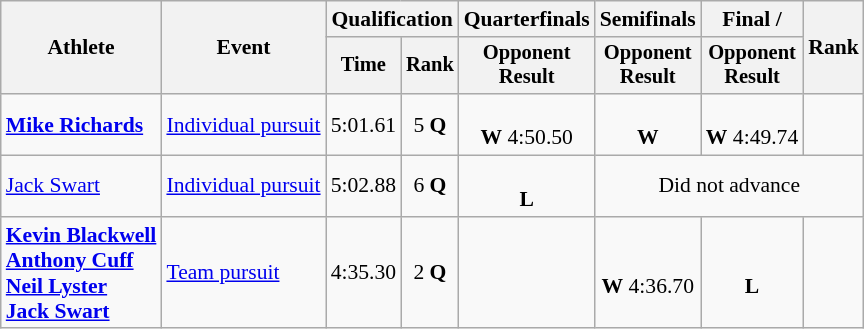<table class="wikitable" style="font-size:90%;text-align:center;">
<tr>
<th rowspan=2>Athlete</th>
<th rowspan=2>Event</th>
<th colspan=2>Qualification</th>
<th>Quarterfinals</th>
<th>Semifinals</th>
<th>Final / </th>
<th rowspan=2>Rank</th>
</tr>
<tr style="font-size:95%">
<th>Time</th>
<th>Rank</th>
<th>Opponent<br>Result</th>
<th>Opponent<br>Result</th>
<th>Opponent<br>Result</th>
</tr>
<tr>
<td style="text-align:left;"><strong><a href='#'>Mike Richards</a></strong></td>
<td style="text-align:left;"><a href='#'>Individual pursuit</a></td>
<td>5:01.61</td>
<td>5 <strong>Q</strong></td>
<td><br><strong>W</strong> 4:50.50</td>
<td><br><strong>W</strong> </td>
<td><br><strong>W</strong> 4:49.74</td>
<td></td>
</tr>
<tr>
<td style="text-align:left;"><a href='#'>Jack Swart</a></td>
<td style="text-align:left;"><a href='#'>Individual pursuit</a></td>
<td>5:02.88</td>
<td>6 <strong>Q</strong></td>
<td><br><strong>L</strong></td>
<td colspan=3>Did not advance</td>
</tr>
<tr>
<td style="text-align:left;"><strong><a href='#'>Kevin Blackwell</a><br><a href='#'>Anthony Cuff</a><br><a href='#'>Neil Lyster</a><br><a href='#'>Jack Swart</a></strong></td>
<td style="text-align:left;"><a href='#'>Team pursuit</a></td>
<td>4:35.30</td>
<td>2 <strong>Q</strong></td>
<td></td>
<td><br><strong>W</strong> 4:36.70</td>
<td><br><strong>L</strong></td>
<td></td>
</tr>
</table>
